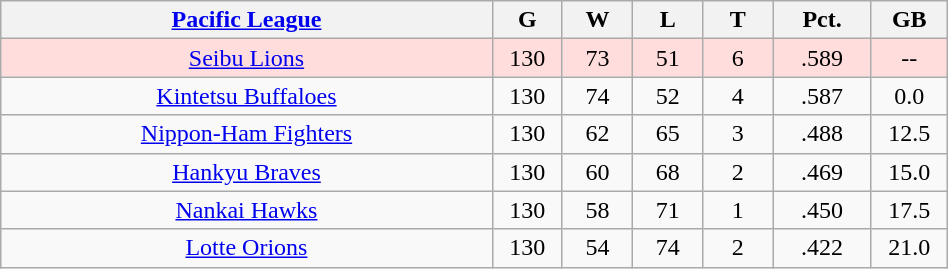<table class="wikitable"  style="width:50%; text-align:center;">
<tr>
<th style="width:35%;"><a href='#'>Pacific League</a></th>
<th style="width:5%;">G</th>
<th style="width:5%;">W</th>
<th style="width:5%;">L</th>
<th style="width:5%;">T</th>
<th style="width:7%;">Pct.</th>
<th style="width:5%;">GB</th>
</tr>
<tr style="background:#fdd;">
<td><a href='#'>Seibu Lions</a></td>
<td>130</td>
<td>73</td>
<td>51</td>
<td>6</td>
<td>.589</td>
<td>--</td>
</tr>
<tr align=center>
<td><a href='#'>Kintetsu Buffaloes</a></td>
<td>130</td>
<td>74</td>
<td>52</td>
<td>4</td>
<td>.587</td>
<td>0.0</td>
</tr>
<tr align=center>
<td><a href='#'>Nippon-Ham Fighters</a></td>
<td>130</td>
<td>62</td>
<td>65</td>
<td>3</td>
<td>.488</td>
<td>12.5</td>
</tr>
<tr align=center>
<td><a href='#'>Hankyu Braves</a></td>
<td>130</td>
<td>60</td>
<td>68</td>
<td>2</td>
<td>.469</td>
<td>15.0</td>
</tr>
<tr align=center>
<td><a href='#'>Nankai Hawks</a></td>
<td>130</td>
<td>58</td>
<td>71</td>
<td>1</td>
<td>.450</td>
<td>17.5</td>
</tr>
<tr align=center>
<td><a href='#'>Lotte Orions</a></td>
<td>130</td>
<td>54</td>
<td>74</td>
<td>2</td>
<td>.422</td>
<td>21.0</td>
</tr>
</table>
